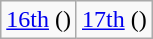<table class="wikitable" summary="Notable hospitals in the 16th and 17th centuries with articles in Wikipedia">
<tr>
<td><a href='#'>16th</a> ()</td>
<td><a href='#'>17th</a> ()</td>
</tr>
</table>
